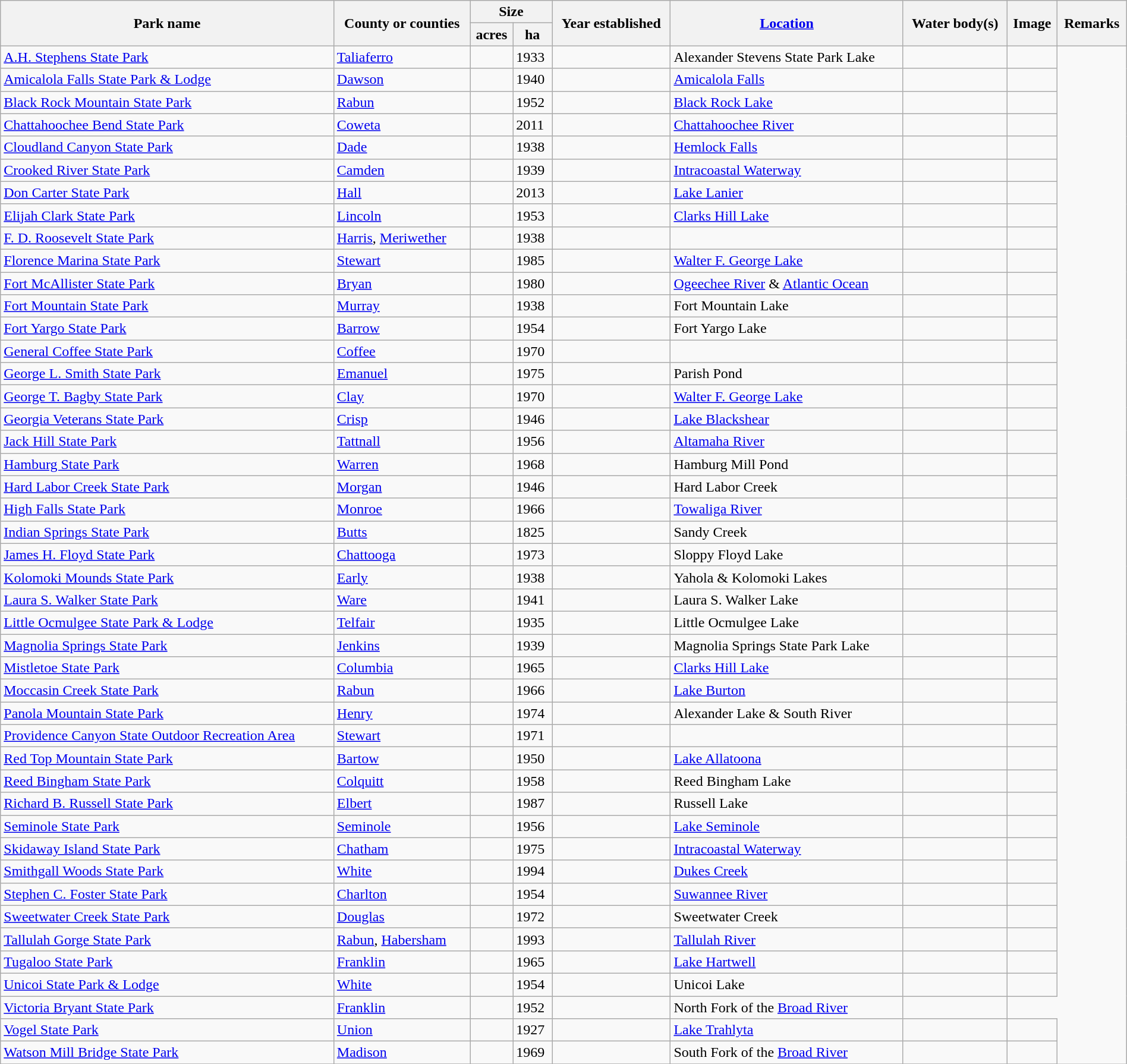<table class="wikitable sortable" style="width:100%">
<tr>
<th style="width:*;" rowspan=2>Park name</th>
<th style="width:*;" rowspan=2>County or counties</th>
<th style="width:*;" colspan=2>Size</th>
<th style="width:*;" rowspan=2>Year established</th>
<th style="width:*;" rowspan=2><a href='#'>Location</a></th>
<th style="width:*;" rowspan=2>Water body(s)</th>
<th style="width:*;" class="unsortable" rowspan=2>Image</th>
<th style="width:*;" class="unsortable" rowspan=2>Remarks</th>
</tr>
<tr>
<th>acres</th>
<th>ha</th>
</tr>
<tr>
<td><a href='#'>A.H. Stephens State Park</a></td>
<td><a href='#'>Taliaferro</a></td>
<td></td>
<td>1933</td>
<td></td>
<td>Alexander Stevens State Park Lake</td>
<td></td>
<td></td>
</tr>
<tr>
<td><a href='#'>Amicalola Falls State Park & Lodge</a></td>
<td><a href='#'>Dawson</a></td>
<td></td>
<td>1940</td>
<td></td>
<td><a href='#'>Amicalola Falls</a></td>
<td></td>
<td></td>
</tr>
<tr>
<td><a href='#'>Black Rock Mountain State Park</a></td>
<td><a href='#'>Rabun</a></td>
<td></td>
<td>1952</td>
<td></td>
<td><a href='#'>Black Rock Lake</a></td>
<td></td>
<td></td>
</tr>
<tr>
<td><a href='#'>Chattahoochee Bend State Park</a></td>
<td><a href='#'>Coweta</a></td>
<td></td>
<td>2011</td>
<td></td>
<td><a href='#'>Chattahoochee River</a></td>
<td></td>
<td></td>
</tr>
<tr>
<td><a href='#'>Cloudland Canyon State Park</a></td>
<td><a href='#'>Dade</a></td>
<td></td>
<td>1938</td>
<td></td>
<td><a href='#'>Hemlock Falls</a></td>
<td></td>
<td></td>
</tr>
<tr>
<td><a href='#'>Crooked River State Park</a></td>
<td><a href='#'>Camden</a></td>
<td></td>
<td>1939</td>
<td></td>
<td><a href='#'>Intracoastal Waterway</a></td>
<td></td>
<td></td>
</tr>
<tr>
<td><a href='#'>Don Carter State Park</a></td>
<td><a href='#'> Hall</a></td>
<td></td>
<td>2013</td>
<td></td>
<td><a href='#'>Lake Lanier</a></td>
<td></td>
<td></td>
</tr>
<tr>
<td><a href='#'>Elijah Clark State Park</a></td>
<td><a href='#'>Lincoln</a></td>
<td></td>
<td>1953</td>
<td></td>
<td><a href='#'>Clarks Hill Lake</a></td>
<td></td>
<td></td>
</tr>
<tr>
<td><a href='#'>F. D. Roosevelt State Park</a></td>
<td><a href='#'>Harris</a>, <a href='#'> Meriwether</a></td>
<td></td>
<td>1938</td>
<td></td>
<td></td>
<td></td>
<td></td>
</tr>
<tr>
<td><a href='#'>Florence Marina State Park</a></td>
<td><a href='#'>Stewart</a></td>
<td></td>
<td>1985</td>
<td></td>
<td><a href='#'>Walter F. George Lake</a></td>
<td></td>
<td></td>
</tr>
<tr>
<td><a href='#'>Fort McAllister State Park</a></td>
<td><a href='#'>Bryan</a></td>
<td></td>
<td>1980</td>
<td></td>
<td><a href='#'>Ogeechee River</a> & <a href='#'>Atlantic Ocean</a></td>
<td></td>
<td></td>
</tr>
<tr>
<td><a href='#'>Fort Mountain State Park</a></td>
<td><a href='#'>Murray</a></td>
<td></td>
<td>1938</td>
<td></td>
<td>Fort Mountain Lake</td>
<td></td>
<td></td>
</tr>
<tr>
<td><a href='#'>Fort Yargo State Park</a></td>
<td><a href='#'>Barrow</a></td>
<td></td>
<td>1954</td>
<td></td>
<td>Fort Yargo Lake</td>
<td></td>
<td></td>
</tr>
<tr>
<td><a href='#'>General Coffee State Park</a></td>
<td><a href='#'>Coffee</a></td>
<td></td>
<td>1970</td>
<td></td>
<td></td>
<td></td>
<td></td>
</tr>
<tr>
<td><a href='#'>George L. Smith State Park</a></td>
<td><a href='#'>Emanuel</a></td>
<td></td>
<td>1975</td>
<td></td>
<td>Parish Pond</td>
<td></td>
<td></td>
</tr>
<tr>
<td><a href='#'>George T. Bagby State Park</a></td>
<td><a href='#'>Clay</a></td>
<td></td>
<td>1970</td>
<td></td>
<td><a href='#'>Walter F. George Lake</a></td>
<td></td>
<td></td>
</tr>
<tr>
<td><a href='#'>Georgia Veterans State Park</a></td>
<td><a href='#'>Crisp</a></td>
<td></td>
<td>1946</td>
<td></td>
<td><a href='#'>Lake Blackshear</a></td>
<td></td>
<td></td>
</tr>
<tr>
<td><a href='#'>Jack Hill State Park</a></td>
<td><a href='#'>Tattnall</a></td>
<td></td>
<td>1956</td>
<td></td>
<td><a href='#'>Altamaha River</a></td>
<td></td>
<td></td>
</tr>
<tr>
<td><a href='#'>Hamburg State Park</a></td>
<td><a href='#'>Warren</a></td>
<td></td>
<td>1968</td>
<td></td>
<td>Hamburg Mill Pond</td>
<td></td>
<td></td>
</tr>
<tr>
<td><a href='#'>Hard Labor Creek State Park</a></td>
<td><a href='#'>Morgan</a></td>
<td></td>
<td>1946</td>
<td></td>
<td>Hard Labor Creek</td>
<td></td>
<td></td>
</tr>
<tr>
<td><a href='#'>High Falls State Park</a></td>
<td><a href='#'>Monroe</a></td>
<td></td>
<td>1966</td>
<td></td>
<td><a href='#'>Towaliga River</a></td>
<td></td>
<td></td>
</tr>
<tr>
<td><a href='#'>Indian Springs State Park</a></td>
<td><a href='#'>Butts</a></td>
<td></td>
<td>1825</td>
<td></td>
<td>Sandy Creek</td>
<td></td>
<td></td>
</tr>
<tr>
<td><a href='#'>James H. Floyd State Park</a></td>
<td><a href='#'>Chattooga</a></td>
<td></td>
<td>1973</td>
<td></td>
<td>Sloppy Floyd Lake</td>
<td></td>
<td></td>
</tr>
<tr>
<td><a href='#'>Kolomoki Mounds State Park</a></td>
<td><a href='#'>Early</a></td>
<td></td>
<td>1938</td>
<td></td>
<td>Yahola & Kolomoki Lakes</td>
<td></td>
<td></td>
</tr>
<tr>
<td><a href='#'>Laura S. Walker State Park</a></td>
<td><a href='#'>Ware</a></td>
<td></td>
<td>1941</td>
<td></td>
<td>Laura S. Walker Lake</td>
<td></td>
<td></td>
</tr>
<tr>
<td><a href='#'>Little Ocmulgee State Park & Lodge</a></td>
<td><a href='#'>Telfair</a></td>
<td></td>
<td>1935</td>
<td></td>
<td>Little Ocmulgee Lake</td>
<td></td>
<td></td>
</tr>
<tr>
<td><a href='#'>Magnolia Springs State Park</a></td>
<td><a href='#'>Jenkins</a></td>
<td></td>
<td>1939</td>
<td></td>
<td>Magnolia Springs State Park Lake</td>
<td></td>
<td></td>
</tr>
<tr>
<td><a href='#'>Mistletoe State Park</a></td>
<td><a href='#'>Columbia</a></td>
<td></td>
<td>1965</td>
<td></td>
<td><a href='#'>Clarks Hill Lake</a></td>
<td></td>
<td></td>
</tr>
<tr>
<td><a href='#'>Moccasin Creek State Park</a></td>
<td><a href='#'>Rabun</a></td>
<td></td>
<td>1966</td>
<td></td>
<td><a href='#'>Lake Burton</a></td>
<td></td>
<td></td>
</tr>
<tr>
<td><a href='#'>Panola Mountain State Park</a></td>
<td><a href='#'>Henry</a></td>
<td></td>
<td>1974</td>
<td></td>
<td>Alexander Lake & South River</td>
<td></td>
<td></td>
</tr>
<tr>
<td><a href='#'>Providence Canyon State Outdoor Recreation Area</a></td>
<td><a href='#'>Stewart</a></td>
<td></td>
<td>1971</td>
<td></td>
<td></td>
<td></td>
<td></td>
</tr>
<tr>
<td><a href='#'>Red Top Mountain State Park</a></td>
<td><a href='#'>Bartow</a></td>
<td></td>
<td>1950</td>
<td></td>
<td><a href='#'>Lake Allatoona</a></td>
<td></td>
<td></td>
</tr>
<tr>
<td><a href='#'>Reed Bingham State Park</a></td>
<td><a href='#'>Colquitt</a></td>
<td></td>
<td>1958</td>
<td></td>
<td>Reed Bingham Lake</td>
<td></td>
<td></td>
</tr>
<tr>
<td><a href='#'>Richard B. Russell State Park</a></td>
<td><a href='#'>Elbert</a></td>
<td></td>
<td>1987</td>
<td></td>
<td>Russell Lake</td>
<td></td>
<td></td>
</tr>
<tr>
<td><a href='#'>Seminole State Park</a></td>
<td><a href='#'>Seminole</a></td>
<td></td>
<td>1956</td>
<td></td>
<td><a href='#'>Lake Seminole</a></td>
<td></td>
<td></td>
</tr>
<tr>
<td><a href='#'>Skidaway Island State Park</a></td>
<td><a href='#'>Chatham</a></td>
<td></td>
<td>1975</td>
<td></td>
<td><a href='#'>Intracoastal Waterway</a></td>
<td></td>
<td></td>
</tr>
<tr>
<td><a href='#'>Smithgall Woods State Park</a></td>
<td><a href='#'>White</a></td>
<td></td>
<td>1994</td>
<td></td>
<td><a href='#'>Dukes Creek</a></td>
<td></td>
<td></td>
</tr>
<tr>
<td><a href='#'>Stephen C. Foster State Park</a></td>
<td><a href='#'>Charlton</a></td>
<td></td>
<td>1954</td>
<td></td>
<td><a href='#'>Suwannee River</a></td>
<td></td>
<td></td>
</tr>
<tr>
<td><a href='#'>Sweetwater Creek State Park</a></td>
<td><a href='#'>Douglas</a></td>
<td></td>
<td>1972</td>
<td></td>
<td>Sweetwater Creek</td>
<td></td>
<td></td>
</tr>
<tr>
<td><a href='#'>Tallulah Gorge State Park</a></td>
<td><a href='#'>Rabun</a>, <a href='#'>Habersham</a></td>
<td></td>
<td>1993</td>
<td></td>
<td><a href='#'>Tallulah River</a></td>
<td></td>
<td></td>
</tr>
<tr>
<td><a href='#'>Tugaloo State Park</a></td>
<td><a href='#'>Franklin</a></td>
<td></td>
<td>1965</td>
<td></td>
<td><a href='#'>Lake Hartwell</a></td>
<td></td>
<td></td>
</tr>
<tr>
<td><a href='#'>Unicoi State Park & Lodge</a></td>
<td><a href='#'>White</a></td>
<td></td>
<td>1954</td>
<td></td>
<td>Unicoi Lake</td>
<td></td>
<td></td>
</tr>
<tr>
<td><a href='#'>Victoria Bryant State Park</a></td>
<td><a href='#'>Franklin</a></td>
<td></td>
<td>1952</td>
<td></td>
<td>North Fork of the <a href='#'>Broad River</a></td>
<td></td>
</tr>
<tr>
<td><a href='#'>Vogel State Park</a></td>
<td><a href='#'>Union</a></td>
<td></td>
<td>1927</td>
<td></td>
<td><a href='#'>Lake Trahlyta</a></td>
<td></td>
<td></td>
</tr>
<tr>
<td><a href='#'>Watson Mill Bridge State Park</a></td>
<td><a href='#'>Madison</a></td>
<td></td>
<td>1969</td>
<td></td>
<td>South Fork of the <a href='#'>Broad River</a></td>
<td></td>
<td></td>
</tr>
<tr>
</tr>
</table>
